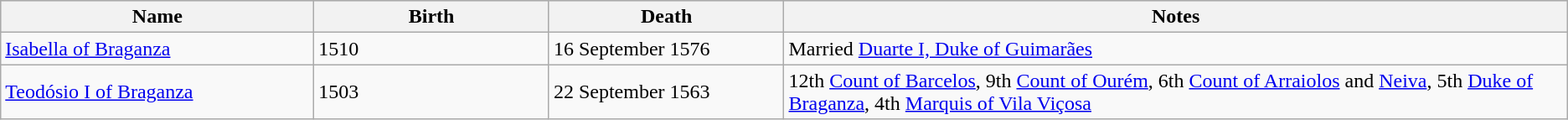<table class="wikitable">
<tr style="background:#ccc;">
<th style="width:20%;">Name</th>
<th style="width:15%;">Birth</th>
<th style="width:15%;">Death</th>
<th style="width:50%;">Notes</th>
</tr>
<tr>
<td><a href='#'>Isabella of Braganza</a></td>
<td>1510</td>
<td>16 September 1576</td>
<td>Married <a href='#'>Duarte I, Duke of Guimarães</a></td>
</tr>
<tr>
<td><a href='#'>Teodósio I of Braganza</a></td>
<td>1503</td>
<td>22 September 1563</td>
<td>12th <a href='#'>Count of Barcelos</a>, 9th <a href='#'>Count of Ourém</a>, 6th <a href='#'>Count of Arraiolos</a> and <a href='#'>Neiva</a>, 5th <a href='#'>Duke of Braganza</a>, 4th <a href='#'>Marquis of Vila Viçosa</a></td>
</tr>
</table>
